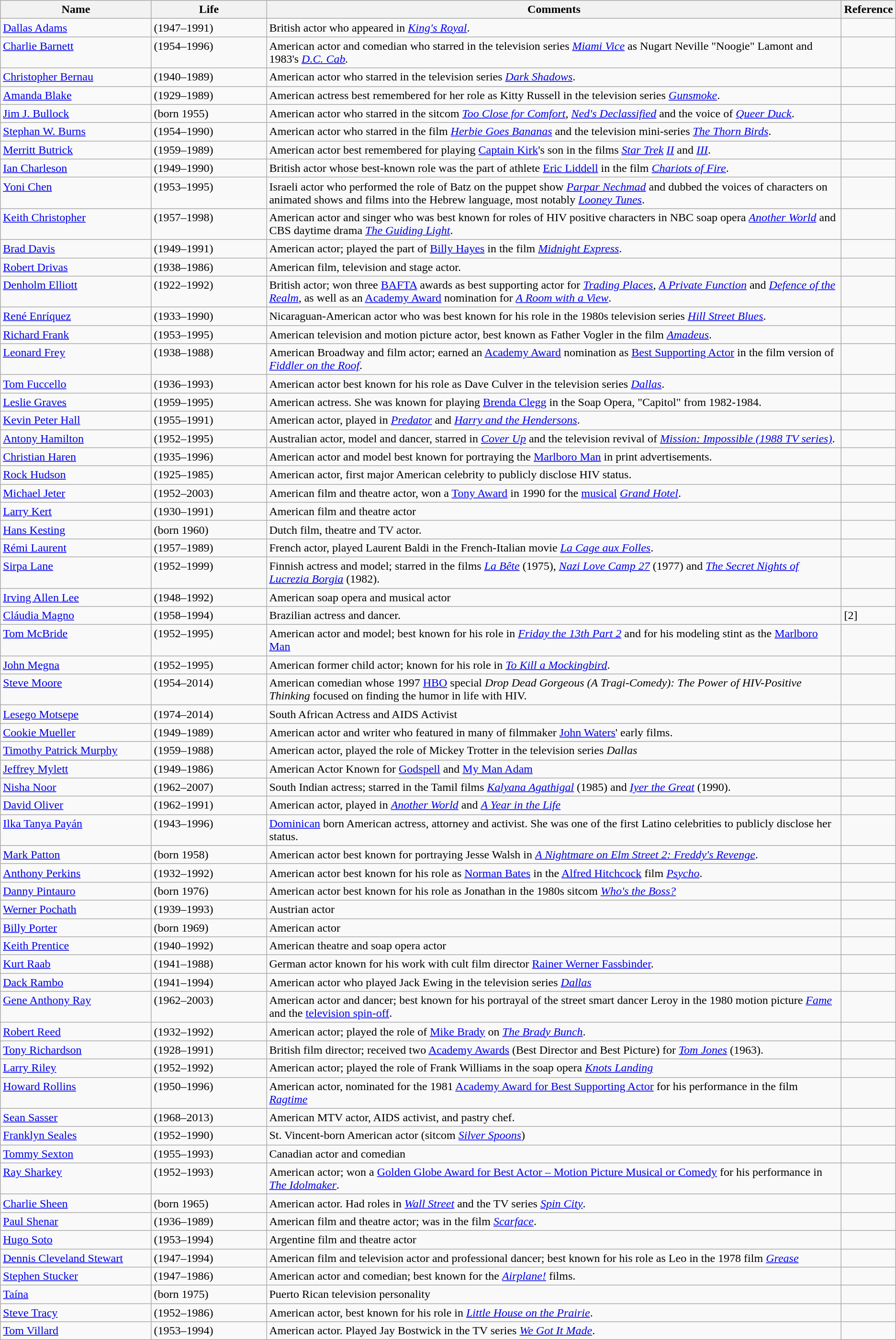<table class=wikitable>
<tr>
<th style="width:17%;">Name</th>
<th style="width:13%;">Life</th>
<th style="width:65%;">Comments</th>
<th style="width:5%;">Reference</th>
</tr>
<tr valign="top">
<td><a href='#'>Dallas Adams</a></td>
<td>(1947–1991)</td>
<td>British actor who appeared in <a href='#'><em>King's Royal</em></a>.</td>
<td></td>
</tr>
<tr valign="top">
<td><a href='#'>Charlie Barnett</a></td>
<td>(1954–1996)</td>
<td>American actor and comedian who starred in the television series <em><a href='#'>Miami Vice</a></em> as Nugart Neville "Noogie" Lamont and 1983's <em><a href='#'>D.C. Cab</a>.</em></td>
<td></td>
</tr>
<tr valign="top">
<td><a href='#'>Christopher Bernau</a></td>
<td>(1940–1989)</td>
<td>American actor who starred in the television series <em><a href='#'>Dark Shadows</a></em>.</td>
<td></td>
</tr>
<tr valign="top">
<td><a href='#'>Amanda Blake</a></td>
<td>(1929–1989)</td>
<td>American actress best remembered for her role as Kitty Russell in the television series <em><a href='#'>Gunsmoke</a></em>.</td>
<td></td>
</tr>
<tr valign="top">
<td><a href='#'>Jim J. Bullock</a></td>
<td>(born 1955)</td>
<td>American actor who starred in the sitcom <em><a href='#'>Too Close for Comfort</a></em>, <em><a href='#'>Ned's Declassified</a></em> and the voice of <em><a href='#'>Queer Duck</a></em>.</td>
<td></td>
</tr>
<tr valign="top">
<td><a href='#'>Stephan W. Burns</a></td>
<td>(1954–1990)</td>
<td>American actor who starred in the film <em><a href='#'>Herbie Goes Bananas</a></em> and the television mini-series <em><a href='#'>The Thorn Birds</a></em>.</td>
<td></td>
</tr>
<tr valign="top">
<td><a href='#'>Merritt Butrick</a></td>
<td>(1959–1989)</td>
<td>American actor best remembered for playing <a href='#'>Captain Kirk</a>'s son in the films <em><a href='#'>Star Trek</a></em> <em><a href='#'>II</a></em> and <em><a href='#'>III</a></em>.</td>
<td></td>
</tr>
<tr valign="top">
<td><a href='#'>Ian Charleson</a></td>
<td>(1949–1990)</td>
<td>British actor whose best-known role was the part of athlete <a href='#'>Eric Liddell</a> in the film <em><a href='#'>Chariots of Fire</a></em>.</td>
<td></td>
</tr>
<tr valign="top">
<td><a href='#'>Yoni Chen</a></td>
<td>(1953–1995)</td>
<td>Israeli actor who performed the role of Batz on the puppet show <em><a href='#'>Parpar Nechmad</a></em> and dubbed the voices of characters on animated shows and films into the Hebrew language, most notably <em><a href='#'>Looney Tunes</a></em>.</td>
<td></td>
</tr>
<tr valign="top">
<td><a href='#'>Keith Christopher</a></td>
<td>(1957–1998)</td>
<td>American actor and singer who was best known for roles of HIV positive characters in NBC soap opera <em><a href='#'>Another World</a></em> and CBS daytime drama <em><a href='#'>The Guiding Light</a></em>.</td>
<td></td>
</tr>
<tr valign="top">
<td><a href='#'>Brad Davis</a></td>
<td>(1949–1991)</td>
<td>American actor; played the part of <a href='#'>Billy Hayes</a> in the film <em><a href='#'>Midnight Express</a></em>.</td>
<td></td>
</tr>
<tr valign="top">
<td><a href='#'>Robert Drivas</a></td>
<td>(1938–1986)</td>
<td>American film, television and stage actor.</td>
<td></td>
</tr>
<tr valign="top">
<td><a href='#'>Denholm Elliott</a></td>
<td>(1922–1992)</td>
<td>British actor; won three <a href='#'>BAFTA</a> awards as best supporting actor for <em><a href='#'>Trading Places</a></em>, <em><a href='#'>A Private Function</a></em> and <em><a href='#'>Defence of the Realm</a></em>, as well as an <a href='#'>Academy Award</a> nomination for <em><a href='#'>A Room with a View</a></em>.</td>
<td></td>
</tr>
<tr valign="top">
<td><a href='#'>René Enríquez</a></td>
<td>(1933–1990)</td>
<td>Nicaraguan-American actor who was best known for his role in the 1980s television series <em><a href='#'>Hill Street Blues</a></em>.</td>
<td></td>
</tr>
<tr valign="top">
<td><a href='#'>Richard Frank</a></td>
<td>(1953–1995)</td>
<td>American television and motion picture actor, best known as Father Vogler in the film <em><a href='#'>Amadeus</a></em>.</td>
<td></td>
</tr>
<tr valign="top">
<td><a href='#'>Leonard Frey</a></td>
<td>(1938–1988)</td>
<td>American Broadway and film actor; earned an <a href='#'>Academy Award</a> nomination as <a href='#'>Best Supporting Actor</a> in the film version of <em><a href='#'>Fiddler on the Roof</a></em>.</td>
<td></td>
</tr>
<tr valign="top">
<td><a href='#'>Tom Fuccello</a></td>
<td>(1936–1993)</td>
<td>American actor best known for his role as Dave Culver in the television series <em><a href='#'>Dallas</a></em>.</td>
<td></td>
</tr>
<tr valign="top">
<td><a href='#'>Leslie Graves</a></td>
<td>(1959–1995)</td>
<td>American actress. She was known for playing <a href='#'>Brenda Clegg</a> in the Soap Opera, "Capitol" from 1982-1984.</td>
<td></td>
</tr>
<tr valign="top">
<td><a href='#'>Kevin Peter Hall</a></td>
<td>(1955–1991)</td>
<td>American actor, played in <em><a href='#'>Predator</a></em> and <em><a href='#'>Harry and the Hendersons</a></em>.</td>
<td></td>
</tr>
<tr valign="top">
<td><a href='#'>Antony Hamilton</a></td>
<td>(1952–1995)</td>
<td>Australian actor, model and dancer, starred in <em><a href='#'>Cover Up</a></em> and the television revival of <em><a href='#'>Mission: Impossible (1988 TV series)</a></em>.</td>
<td></td>
</tr>
<tr valign="top">
<td><a href='#'>Christian Haren</a></td>
<td>(1935–1996)</td>
<td>American actor and model best known for portraying the <a href='#'>Marlboro Man</a> in print advertisements.</td>
<td></td>
</tr>
<tr valign="top">
<td><a href='#'>Rock Hudson</a></td>
<td>(1925–1985)</td>
<td>American actor, first major American celebrity to publicly disclose HIV status.</td>
<td></td>
</tr>
<tr valign="top">
<td><a href='#'>Michael Jeter</a></td>
<td>(1952–2003)</td>
<td>American film and theatre actor, won a <a href='#'>Tony Award</a> in 1990 for the <a href='#'>musical</a> <em><a href='#'>Grand Hotel</a></em>.</td>
<td></td>
</tr>
<tr valign="top">
<td><a href='#'>Larry Kert</a></td>
<td>(1930–1991)</td>
<td>American film and theatre actor</td>
<td></td>
</tr>
<tr valign="top">
<td><a href='#'>Hans Kesting</a></td>
<td>(born 1960)</td>
<td>Dutch film, theatre and TV actor.</td>
<td></td>
</tr>
<tr valign="top">
<td><a href='#'>Rémi Laurent</a></td>
<td>(1957–1989)</td>
<td>French actor, played Laurent Baldi in the French-Italian movie <em><a href='#'>La Cage aux Folles</a></em>.</td>
<td></td>
</tr>
<tr valign="top">
<td><a href='#'>Sirpa Lane</a></td>
<td>(1952–1999)</td>
<td>Finnish actress and model; starred in the films <em><a href='#'>La Bête</a></em> (1975), <em><a href='#'>Nazi Love Camp 27</a></em> (1977) and <em><a href='#'>The Secret Nights of Lucrezia Borgia</a></em> (1982).</td>
<td></td>
</tr>
<tr valign="top">
<td><a href='#'>Irving Allen Lee</a></td>
<td>(1948–1992)</td>
<td>American soap opera and musical actor</td>
<td></td>
</tr>
<tr valign="top">
<td><a href='#'>Cláudia Magno</a></td>
<td>(1958–1994)</td>
<td>Brazilian actress and dancer.</td>
<td>[2]</td>
</tr>
<tr valign="top">
<td><a href='#'>Tom McBride</a></td>
<td>(1952–1995)</td>
<td>American actor and model; best known for his role in <em><a href='#'>Friday the 13th Part 2</a></em> and for his modeling stint as the <a href='#'>Marlboro Man</a></td>
<td></td>
</tr>
<tr valign="top">
<td><a href='#'>John Megna</a></td>
<td>(1952–1995)</td>
<td>American former child actor; known for his role in <em><a href='#'>To Kill a Mockingbird</a></em>.</td>
<td></td>
</tr>
<tr valign="top">
<td><a href='#'>Steve Moore</a></td>
<td>(1954–2014)</td>
<td>American comedian whose 1997 <a href='#'>HBO</a> special <em>Drop Dead Gorgeous (A Tragi-Comedy): The Power of HIV-Positive Thinking</em> focused on finding the humor in life with HIV.</td>
<td></td>
</tr>
<tr valign="top">
<td><a href='#'>Lesego Motsepe</a></td>
<td>(1974–2014)</td>
<td>South African Actress and AIDS Activist</td>
<td></td>
</tr>
<tr valign="top">
<td><a href='#'>Cookie Mueller</a></td>
<td>(1949–1989)</td>
<td>American actor and writer who featured in many of filmmaker <a href='#'>John Waters</a>' early films.</td>
<td></td>
</tr>
<tr valign="top">
<td><a href='#'>Timothy Patrick Murphy</a></td>
<td>(1959–1988)</td>
<td>American actor, played the role of Mickey Trotter in the television series <em>Dallas</em></td>
<td></td>
</tr>
<tr valign="top">
<td><a href='#'>Jeffrey Mylett</a></td>
<td>(1949–1986)</td>
<td>American Actor Known for <a href='#'>Godspell</a> and <a href='#'>My Man Adam</a></td>
<td></td>
</tr>
<tr valign="top">
<td><a href='#'>Nisha Noor</a></td>
<td>(1962–2007)</td>
<td>South Indian actress; starred in the Tamil films <em><a href='#'>Kalyana Agathigal</a></em> (1985) and <em><a href='#'>Iyer the Great</a></em> (1990).</td>
<td></td>
</tr>
<tr valign="top">
<td><a href='#'>David Oliver</a></td>
<td>(1962–1991)</td>
<td>American actor, played in <em><a href='#'>Another World</a></em> and <em><a href='#'>A Year in the Life</a></em></td>
<td></td>
</tr>
<tr valign="top">
<td><a href='#'>Ilka Tanya Payán</a></td>
<td>(1943–1996)</td>
<td><a href='#'>Dominican</a> born American actress, attorney and activist. She was one of the first Latino celebrities to publicly disclose her status.</td>
<td></td>
</tr>
<tr valign="top">
<td><a href='#'>Mark Patton</a></td>
<td>(born 1958)</td>
<td>American actor best known for portraying Jesse Walsh in <em><a href='#'>A Nightmare on Elm Street 2: Freddy's Revenge</a></em>.</td>
<td></td>
</tr>
<tr valign="top">
<td><a href='#'>Anthony Perkins</a></td>
<td>(1932–1992)</td>
<td>American actor best known for his role as <a href='#'>Norman Bates</a> in the <a href='#'>Alfred Hitchcock</a> film <em><a href='#'>Psycho</a></em>.</td>
<td></td>
</tr>
<tr valign="top">
<td><a href='#'>Danny Pintauro</a></td>
<td>(born 1976)</td>
<td>American actor best known for his role as Jonathan in the 1980s sitcom <em><a href='#'>Who's the Boss?</a></em></td>
<td></td>
</tr>
<tr valign="top">
<td><a href='#'>Werner Pochath</a></td>
<td>(1939–1993)</td>
<td>Austrian actor</td>
<td></td>
</tr>
<tr valign="top">
<td><a href='#'>Billy Porter</a></td>
<td>(born 1969)</td>
<td>American actor</td>
<td></td>
</tr>
<tr valign="top">
<td><a href='#'>Keith Prentice</a></td>
<td>(1940–1992)</td>
<td>American theatre and soap opera actor</td>
<td></td>
</tr>
<tr valign="top">
<td><a href='#'>Kurt Raab</a></td>
<td>(1941–1988)</td>
<td>German actor known for his work with cult film director <a href='#'>Rainer Werner Fassbinder</a>.</td>
<td></td>
</tr>
<tr valign="top">
<td><a href='#'>Dack Rambo</a></td>
<td>(1941–1994)</td>
<td>American actor who played Jack Ewing in the television series <em><a href='#'>Dallas</a></em></td>
<td></td>
</tr>
<tr valign="top">
<td><a href='#'>Gene Anthony Ray</a></td>
<td>(1962–2003)</td>
<td>American actor and dancer; best known for his portrayal of the street smart dancer Leroy in the 1980 motion picture <em><a href='#'>Fame</a></em> and the <a href='#'>television spin-off</a>.</td>
<td></td>
</tr>
<tr valign="top">
<td><a href='#'>Robert Reed</a></td>
<td>(1932–1992)</td>
<td>American actor; played the role of <a href='#'>Mike Brady</a> on <em><a href='#'>The Brady Bunch</a></em>.</td>
<td></td>
</tr>
<tr valign="top">
<td><a href='#'>Tony Richardson</a></td>
<td>(1928–1991)</td>
<td>British film director; received two <a href='#'>Academy Awards</a> (Best Director and Best Picture) for <em><a href='#'>Tom Jones</a></em> (1963).</td>
<td></td>
</tr>
<tr valign="top">
<td><a href='#'>Larry Riley</a></td>
<td>(1952–1992)</td>
<td>American actor; played the role of Frank Williams in the soap opera <em><a href='#'>Knots Landing</a></em></td>
<td></td>
</tr>
<tr valign="top">
<td><a href='#'>Howard Rollins</a></td>
<td>(1950–1996)</td>
<td>American actor, nominated for the 1981 <a href='#'>Academy Award for Best Supporting Actor</a> for his performance in the film <em><a href='#'>Ragtime</a></em></td>
<td></td>
</tr>
<tr valign="top">
<td><a href='#'>Sean Sasser</a></td>
<td>(1968–2013)</td>
<td>American MTV actor, AIDS activist, and pastry chef.</td>
<td></td>
</tr>
<tr valign="top">
<td><a href='#'>Franklyn Seales</a></td>
<td>(1952–1990)</td>
<td>St. Vincent-born American actor (sitcom <em><a href='#'>Silver Spoons</a></em>)</td>
<td></td>
</tr>
<tr valign="top">
<td><a href='#'>Tommy Sexton</a></td>
<td>(1955–1993)</td>
<td>Canadian actor and comedian</td>
<td></td>
</tr>
<tr valign="top">
<td><a href='#'>Ray Sharkey</a></td>
<td>(1952–1993)</td>
<td>American actor; won a <a href='#'>Golden Globe Award for Best Actor – Motion Picture Musical or Comedy</a> for his performance in <em><a href='#'>The Idolmaker</a></em>.</td>
<td></td>
</tr>
<tr valign="top">
<td><a href='#'>Charlie Sheen</a></td>
<td>(born 1965)</td>
<td>American actor. Had roles in <em><a href='#'>Wall Street</a></em> and the TV series <em><a href='#'>Spin City</a></em>.</td>
<td></td>
</tr>
<tr valign="top">
<td><a href='#'>Paul Shenar</a></td>
<td>(1936–1989)</td>
<td>American film and theatre actor; was in the film <em><a href='#'>Scarface</a></em>.</td>
<td></td>
</tr>
<tr valign="top">
<td><a href='#'>Hugo Soto</a></td>
<td>(1953–1994)</td>
<td>Argentine film and theatre actor</td>
<td></td>
</tr>
<tr valign="top">
<td><a href='#'>Dennis Cleveland Stewart</a></td>
<td>(1947–1994)</td>
<td>American film and television actor and professional dancer; best known for his role as Leo in the 1978 film <a href='#'><em>Grease</em></a></td>
<td></td>
</tr>
<tr valign="top">
<td><a href='#'>Stephen Stucker</a></td>
<td>(1947–1986)</td>
<td>American actor and comedian; best known for the <em><a href='#'>Airplane!</a></em> films.</td>
<td></td>
</tr>
<tr valign="top">
<td><a href='#'>Taína</a></td>
<td>(born 1975)</td>
<td>Puerto Rican television personality</td>
<td></td>
</tr>
<tr valign="top">
<td><a href='#'>Steve Tracy</a></td>
<td>(1952–1986)</td>
<td>American actor, best known for his role in <em><a href='#'>Little House on the Prairie</a></em>.</td>
<td></td>
</tr>
<tr valign="top">
<td><a href='#'>Tom Villard</a></td>
<td>(1953–1994)</td>
<td>American actor. Played Jay Bostwick in the TV series <em><a href='#'>We Got It Made</a></em>.</td>
<td></td>
</tr>
</table>
